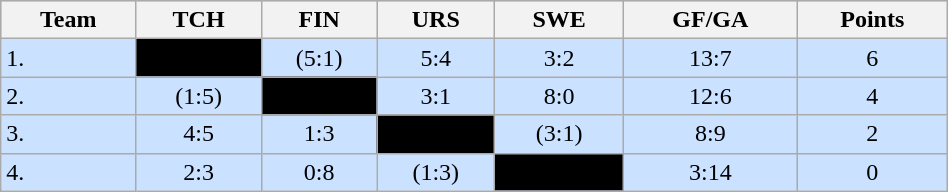<table class="wikitable" bgcolor="#EFEFFF" width="50%">
<tr bgcolor="#BCD2EE">
<th>Team</th>
<th>TCH</th>
<th>FIN</th>
<th>URS</th>
<th>SWE</th>
<th>GF/GA</th>
<th>Points</th>
</tr>
<tr bgcolor="#CAE1FF" align="center">
<td align="left">1. </td>
<td style="background:#000000;"></td>
<td>(5:1)</td>
<td>5:4</td>
<td>3:2</td>
<td>13:7</td>
<td>6</td>
</tr>
<tr bgcolor="#CAE1FF" align="center">
<td align="left">2. </td>
<td>(1:5)</td>
<td style="background:#000000;"></td>
<td>3:1</td>
<td>8:0</td>
<td>12:6</td>
<td>4</td>
</tr>
<tr bgcolor="#CAE1FF" align="center">
<td align="left">3. </td>
<td>4:5</td>
<td>1:3</td>
<td style="background:#000000;"></td>
<td>(3:1)</td>
<td>8:9</td>
<td>2</td>
</tr>
<tr bgcolor="#CAE1FF" align="center">
<td align="left">4. </td>
<td>2:3</td>
<td>0:8</td>
<td>(1:3)</td>
<td style="background:#000000;"></td>
<td>3:14</td>
<td>0</td>
</tr>
</table>
